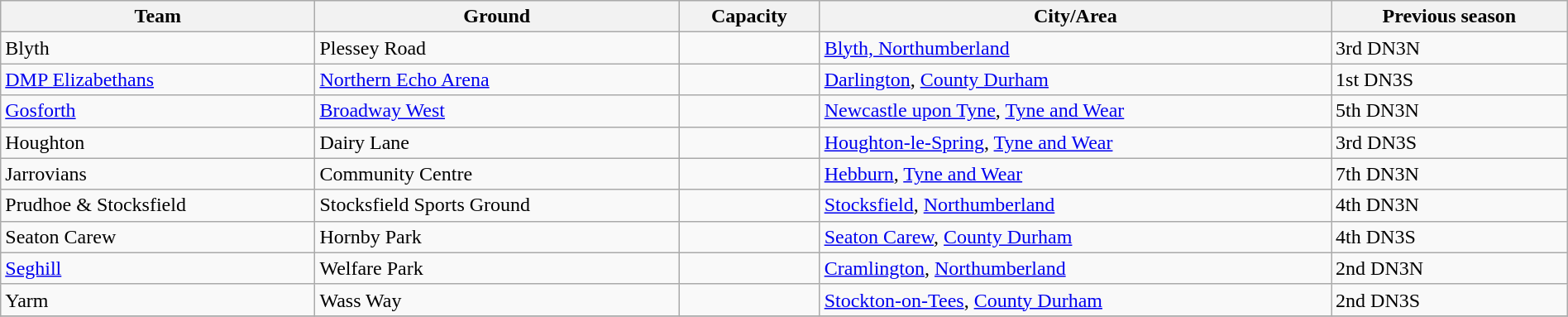<table class="wikitable sortable" width=100%>
<tr>
<th>Team</th>
<th>Ground</th>
<th>Capacity</th>
<th>City/Area</th>
<th>Previous season</th>
</tr>
<tr>
<td>Blyth</td>
<td>Plessey Road</td>
<td></td>
<td><a href='#'>Blyth, Northumberland</a></td>
<td>3rd DN3N</td>
</tr>
<tr>
<td><a href='#'>DMP Elizabethans</a></td>
<td><a href='#'>Northern Echo Arena</a></td>
<td></td>
<td><a href='#'>Darlington</a>, <a href='#'>County Durham</a></td>
<td>1st DN3S</td>
</tr>
<tr>
<td><a href='#'>Gosforth</a></td>
<td><a href='#'>Broadway West</a></td>
<td></td>
<td><a href='#'>Newcastle upon Tyne</a>, <a href='#'>Tyne and Wear</a></td>
<td>5th DN3N</td>
</tr>
<tr>
<td>Houghton</td>
<td>Dairy Lane</td>
<td></td>
<td><a href='#'>Houghton-le-Spring</a>, <a href='#'>Tyne and Wear</a></td>
<td>3rd DN3S</td>
</tr>
<tr>
<td>Jarrovians</td>
<td>Community Centre</td>
<td></td>
<td><a href='#'>Hebburn</a>, <a href='#'>Tyne and Wear</a></td>
<td>7th DN3N</td>
</tr>
<tr>
<td>Prudhoe & Stocksfield</td>
<td>Stocksfield Sports Ground</td>
<td></td>
<td><a href='#'>Stocksfield</a>, <a href='#'>Northumberland</a></td>
<td>4th DN3N</td>
</tr>
<tr>
<td>Seaton Carew</td>
<td>Hornby Park</td>
<td></td>
<td><a href='#'>Seaton Carew</a>, <a href='#'>County Durham</a></td>
<td>4th DN3S</td>
</tr>
<tr>
<td><a href='#'>Seghill</a></td>
<td>Welfare Park</td>
<td></td>
<td><a href='#'>Cramlington</a>, <a href='#'>Northumberland</a></td>
<td>2nd DN3N</td>
</tr>
<tr>
<td>Yarm</td>
<td>Wass Way</td>
<td></td>
<td><a href='#'>Stockton-on-Tees</a>, <a href='#'>County Durham</a></td>
<td>2nd DN3S</td>
</tr>
<tr>
</tr>
</table>
